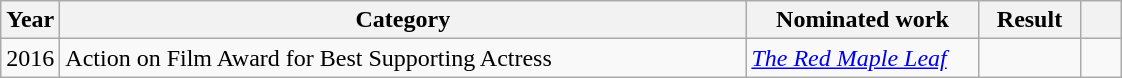<table class="wikitable">
<tr>
<th>Year</th>
<th width="450">Category</th>
<th width="148">Nominated work</th>
<th width="60">Result</th>
<th width="20" class="unsortable"></th>
</tr>
<tr>
<td>2016</td>
<td>Action on Film Award for Best Supporting Actress</td>
<td><em><a href='#'>The Red Maple Leaf</a></em></td>
<td></td>
<td></td>
</tr>
</table>
